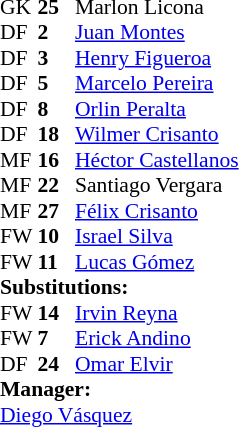<table style = "font-size: 90%" cellspacing = "0" cellpadding = "0">
<tr>
<td colspan = 4></td>
</tr>
<tr>
<th style="width:25px;"></th>
<th style="width:25px;"></th>
</tr>
<tr>
<td>GK</td>
<td><strong>25</strong></td>
<td> Marlon Licona</td>
</tr>
<tr>
<td>DF</td>
<td><strong>2</strong></td>
<td> <a href='#'>Juan Montes</a></td>
</tr>
<tr>
<td>DF</td>
<td><strong>3</strong></td>
<td> <a href='#'>Henry Figueroa</a></td>
</tr>
<tr>
<td>DF</td>
<td><strong>5</strong></td>
<td> <a href='#'>Marcelo Pereira</a></td>
<td></td>
<td></td>
</tr>
<tr>
<td>DF</td>
<td><strong>8</strong></td>
<td> <a href='#'>Orlin Peralta</a></td>
<td></td>
<td></td>
</tr>
<tr>
<td>DF</td>
<td><strong>18</strong></td>
<td> <a href='#'>Wilmer Crisanto</a></td>
</tr>
<tr>
<td>MF</td>
<td><strong>16</strong></td>
<td> <a href='#'>Héctor Castellanos</a></td>
</tr>
<tr>
<td>MF</td>
<td><strong>22</strong></td>
<td> Santiago Vergara</td>
<td></td>
<td></td>
</tr>
<tr>
<td>MF</td>
<td><strong>27</strong></td>
<td> <a href='#'>Félix Crisanto</a></td>
<td></td>
<td></td>
</tr>
<tr>
<td>FW</td>
<td><strong>10</strong></td>
<td> <a href='#'>Israel Silva</a></td>
</tr>
<tr>
<td>FW</td>
<td><strong>11</strong></td>
<td> <a href='#'>Lucas Gómez</a></td>
<td></td>
<td></td>
</tr>
<tr>
<td colspan = 3><strong>Substitutions:</strong></td>
</tr>
<tr>
<td>FW</td>
<td><strong>14</strong></td>
<td> <a href='#'>Irvin Reyna</a></td>
<td></td>
<td></td>
<td></td>
<td></td>
</tr>
<tr>
<td>FW</td>
<td><strong>7</strong></td>
<td> <a href='#'>Erick Andino</a></td>
<td></td>
<td></td>
</tr>
<tr>
<td>DF</td>
<td><strong>24</strong></td>
<td> <a href='#'>Omar Elvir</a></td>
<td></td>
<td></td>
</tr>
<tr>
<td colspan = 3><strong>Manager:</strong></td>
</tr>
<tr>
<td colspan = 3> <a href='#'>Diego Vásquez</a></td>
</tr>
</table>
